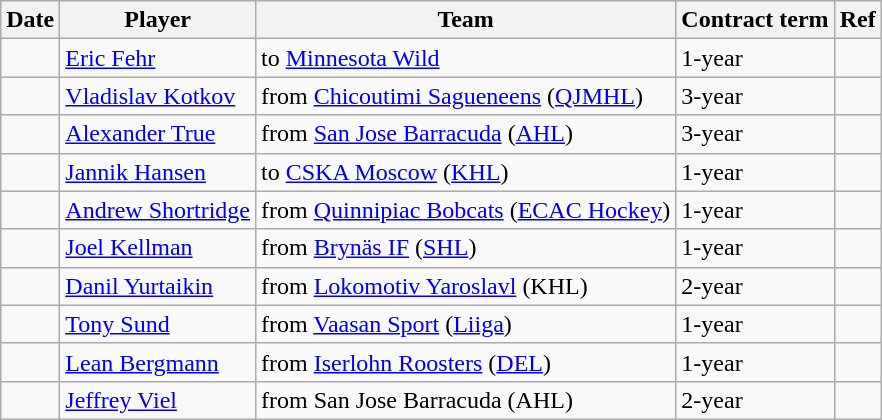<table class="wikitable">
<tr>
<th>Date</th>
<th>Player</th>
<th>Team</th>
<th>Contract term</th>
<th>Ref</th>
</tr>
<tr>
<td></td>
<td><a href='#'>Eric Fehr</a></td>
<td>to <a href='#'>Minnesota Wild</a></td>
<td>1-year</td>
<td></td>
</tr>
<tr>
<td></td>
<td><a href='#'>Vladislav Kotkov</a></td>
<td>from <a href='#'>Chicoutimi Sagueneens</a> (<a href='#'>QJMHL</a>)</td>
<td>3-year</td>
<td></td>
</tr>
<tr>
<td></td>
<td><a href='#'>Alexander True</a></td>
<td>from <a href='#'>San Jose Barracuda</a> (<a href='#'>AHL</a>)</td>
<td>3-year</td>
<td></td>
</tr>
<tr>
<td></td>
<td><a href='#'>Jannik Hansen</a></td>
<td>to <a href='#'>CSKA Moscow</a> (<a href='#'>KHL</a>)</td>
<td>1-year</td>
<td></td>
</tr>
<tr>
<td></td>
<td><a href='#'>Andrew Shortridge</a></td>
<td>from <a href='#'>Quinnipiac Bobcats</a> (<a href='#'>ECAC Hockey</a>)</td>
<td>1-year</td>
<td></td>
</tr>
<tr>
<td></td>
<td><a href='#'>Joel Kellman</a></td>
<td>from <a href='#'>Brynäs IF</a> (<a href='#'>SHL</a>)</td>
<td>1-year</td>
<td></td>
</tr>
<tr>
<td></td>
<td><a href='#'>Danil Yurtaikin</a></td>
<td>from <a href='#'>Lokomotiv Yaroslavl</a> (KHL)</td>
<td>2-year</td>
<td></td>
</tr>
<tr>
<td></td>
<td><a href='#'>Tony Sund</a></td>
<td>from <a href='#'>Vaasan Sport</a> (<a href='#'>Liiga</a>)</td>
<td>1-year</td>
<td></td>
</tr>
<tr>
<td></td>
<td><a href='#'>Lean Bergmann</a></td>
<td>from <a href='#'>Iserlohn Roosters</a> (<a href='#'>DEL</a>)</td>
<td>1-year</td>
<td></td>
</tr>
<tr>
<td></td>
<td><a href='#'>Jeffrey Viel</a></td>
<td>from San Jose Barracuda (AHL)</td>
<td>2-year</td>
<td></td>
</tr>
</table>
